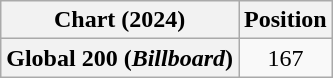<table class="wikitable plainrowheaders" style="text-align:center">
<tr>
<th scope="col">Chart (2024)</th>
<th scope="col">Position</th>
</tr>
<tr>
<th scope="row">Global 200 (<em>Billboard</em>)</th>
<td>167</td>
</tr>
</table>
